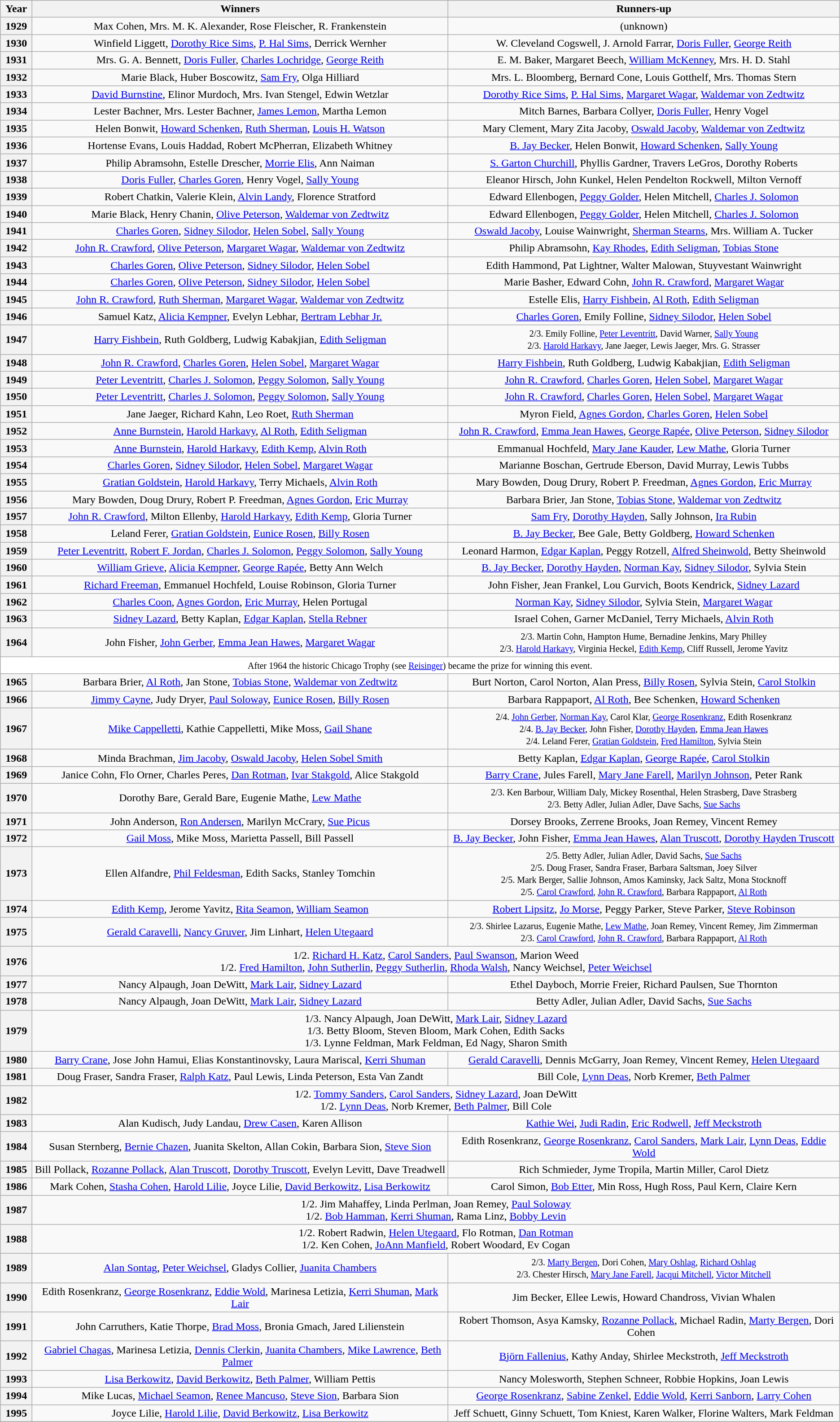<table class="sortable wikitable" style="text-align:center">
<tr>
<th>Year</th>
<th>Winners</th>
<th>Runners-up</th>
</tr>
<tr>
<th> 1929 </th>
<td>Max Cohen, Mrs. M. K. Alexander, Rose Fleischer, R. Frankenstein</td>
<td>(unknown)</td>
</tr>
<tr>
<th>1930</th>
<td>Winfield Liggett, <a href='#'>Dorothy Rice Sims</a>, <a href='#'>P. Hal Sims</a>, Derrick Wernher</td>
<td>W. Cleveland Cogswell, J. Arnold Farrar, <a href='#'>Doris Fuller</a>, <a href='#'>George Reith</a></td>
</tr>
<tr>
<th>1931</th>
<td>Mrs. G. A. Bennett, <a href='#'>Doris Fuller</a>, <a href='#'>Charles Lochridge</a>, <a href='#'>George Reith</a></td>
<td>E. M. Baker, Margaret Beech, <a href='#'>William McKenney</a>, Mrs. H. D. Stahl</td>
</tr>
<tr>
<th>1932</th>
<td>Marie Black, Huber Boscowitz, <a href='#'>Sam Fry</a>, Olga Hilliard</td>
<td>Mrs. L. Bloomberg, Bernard Cone, Louis Gotthelf, Mrs. Thomas Stern</td>
</tr>
<tr>
<th>1933</th>
<td><a href='#'>David Burnstine</a>, Elinor Murdoch, Mrs. Ivan Stengel, Edwin Wetzlar</td>
<td><a href='#'>Dorothy Rice Sims</a>, <a href='#'>P. Hal Sims</a>, <a href='#'>Margaret Wagar</a>, <a href='#'>Waldemar von Zedtwitz</a></td>
</tr>
<tr>
<th>1934</th>
<td>Lester Bachner, Mrs. Lester Bachner, <a href='#'>James Lemon</a>, Martha Lemon</td>
<td>Mitch Barnes, Barbara Collyer, <a href='#'>Doris Fuller</a>, Henry Vogel</td>
</tr>
<tr>
<th>1935</th>
<td>Helen Bonwit, <a href='#'>Howard Schenken</a>, <a href='#'>Ruth Sherman</a>, <a href='#'>Louis H. Watson</a></td>
<td>Mary Clement, Mary Zita Jacoby, <a href='#'>Oswald Jacoby</a>, <a href='#'>Waldemar von Zedtwitz</a></td>
</tr>
<tr>
<th>1936</th>
<td>Hortense Evans, Louis Haddad, Robert McPherran, Elizabeth Whitney</td>
<td><a href='#'>B. Jay Becker</a>, Helen Bonwit, <a href='#'>Howard Schenken</a>, <a href='#'>Sally Young</a></td>
</tr>
<tr>
<th>1937</th>
<td>Philip Abramsohn, Estelle Drescher, <a href='#'>Morrie Elis</a>, Ann Naiman</td>
<td><a href='#'>S. Garton Churchill</a>, Phyllis Gardner, Travers LeGros, Dorothy Roberts</td>
</tr>
<tr>
<th>1938</th>
<td><a href='#'>Doris Fuller</a>, <a href='#'>Charles Goren</a>, Henry Vogel, <a href='#'>Sally Young</a></td>
<td>Eleanor Hirsch, John Kunkel, Helen Pendelton Rockwell, Milton Vernoff</td>
</tr>
<tr>
<th>1939</th>
<td>Robert Chatkin, Valerie Klein, <a href='#'>Alvin Landy</a>, Florence Stratford</td>
<td>Edward Ellenbogen, <a href='#'>Peggy Golder</a>, Helen Mitchell, <a href='#'>Charles J. Solomon</a></td>
</tr>
<tr>
<th>1940</th>
<td>Marie Black, Henry Chanin, <a href='#'>Olive Peterson</a>, <a href='#'>Waldemar von Zedtwitz</a></td>
<td>Edward Ellenbogen, <a href='#'>Peggy Golder</a>, Helen Mitchell, <a href='#'>Charles J. Solomon</a></td>
</tr>
<tr>
<th>1941</th>
<td><a href='#'>Charles Goren</a>, <a href='#'>Sidney Silodor</a>, <a href='#'>Helen Sobel</a>, <a href='#'>Sally Young</a></td>
<td><a href='#'>Oswald Jacoby</a>, Louise Wainwright, <a href='#'>Sherman Stearns</a>, Mrs. William A. Tucker</td>
</tr>
<tr>
<th>1942</th>
<td><a href='#'>John R. Crawford</a>, <a href='#'>Olive Peterson</a>, <a href='#'>Margaret Wagar</a>, <a href='#'>Waldemar von Zedtwitz</a></td>
<td>Philip Abramsohn, <a href='#'>Kay Rhodes</a>, <a href='#'>Edith Seligman</a>, <a href='#'>Tobias Stone</a></td>
</tr>
<tr>
<th>1943</th>
<td><a href='#'>Charles Goren</a>, <a href='#'>Olive Peterson</a>, <a href='#'>Sidney Silodor</a>, <a href='#'>Helen Sobel</a></td>
<td>Edith Hammond, Pat Lightner, Walter Malowan, Stuyvestant Wainwright</td>
</tr>
<tr>
<th>1944</th>
<td><a href='#'>Charles Goren</a>, <a href='#'>Olive Peterson</a>, <a href='#'>Sidney Silodor</a>, <a href='#'>Helen Sobel</a></td>
<td>Marie Basher, Edward Cohn, <a href='#'>John R. Crawford</a>, <a href='#'>Margaret Wagar</a></td>
</tr>
<tr>
<th>1945</th>
<td><a href='#'>John R. Crawford</a>, <a href='#'>Ruth Sherman</a>, <a href='#'>Margaret Wagar</a>, <a href='#'>Waldemar von Zedtwitz</a></td>
<td>Estelle Elis, <a href='#'>Harry Fishbein</a>, <a href='#'>Al Roth</a>, <a href='#'>Edith Seligman</a></td>
</tr>
<tr>
<th>1946</th>
<td>Samuel Katz, <a href='#'>Alicia Kempner</a>, Evelyn Lebhar, <a href='#'>Bertram Lebhar Jr.</a></td>
<td><a href='#'>Charles Goren</a>, Emily Folline, <a href='#'>Sidney Silodor</a>, <a href='#'>Helen Sobel</a></td>
</tr>
<tr>
<th>1947</th>
<td><a href='#'>Harry Fishbein</a>, Ruth Goldberg, Ludwig Kabakjian, <a href='#'>Edith Seligman</a></td>
<td><small>2/3. Emily Folline, <a href='#'>Peter Leventritt</a>, David Warner, <a href='#'>Sally Young</a> <br>2/3. <a href='#'>Harold Harkavy</a>, Jane Jaeger, Lewis Jaeger, Mrs. G. Strasser</small></td>
</tr>
<tr>
<th>1948</th>
<td><a href='#'>John R. Crawford</a>, <a href='#'>Charles Goren</a>, <a href='#'>Helen Sobel</a>, <a href='#'>Margaret Wagar</a></td>
<td><a href='#'>Harry Fishbein</a>, Ruth Goldberg, Ludwig Kabakjian, <a href='#'>Edith Seligman</a></td>
</tr>
<tr>
<th>1949</th>
<td><a href='#'>Peter Leventritt</a>, <a href='#'>Charles J. Solomon</a>, <a href='#'>Peggy Solomon</a>, <a href='#'>Sally Young</a></td>
<td><a href='#'>John R. Crawford</a>, <a href='#'>Charles Goren</a>, <a href='#'>Helen Sobel</a>, <a href='#'>Margaret Wagar</a></td>
</tr>
<tr>
<th>1950</th>
<td><a href='#'>Peter Leventritt</a>, <a href='#'>Charles J. Solomon</a>, <a href='#'>Peggy Solomon</a>, <a href='#'>Sally Young</a></td>
<td><a href='#'>John R. Crawford</a>, <a href='#'>Charles Goren</a>, <a href='#'>Helen Sobel</a>, <a href='#'>Margaret Wagar</a></td>
</tr>
<tr>
<th>1951</th>
<td>Jane Jaeger, Richard Kahn, Leo Roet, <a href='#'>Ruth Sherman</a></td>
<td>Myron Field, <a href='#'>Agnes Gordon</a>, <a href='#'>Charles Goren</a>, <a href='#'>Helen Sobel</a></td>
</tr>
<tr>
<th>1952</th>
<td><a href='#'>Anne Burnstein</a>, <a href='#'>Harold Harkavy</a>, <a href='#'>Al Roth</a>, <a href='#'>Edith Seligman</a></td>
<td><a href='#'>John R. Crawford</a>, <a href='#'>Emma Jean Hawes</a>, <a href='#'>George Rapée</a>, <a href='#'>Olive Peterson</a>, <a href='#'>Sidney Silodor</a></td>
</tr>
<tr>
<th>1953</th>
<td><a href='#'>Anne Burnstein</a>, <a href='#'>Harold Harkavy</a>, <a href='#'>Edith Kemp</a>, <a href='#'>Alvin Roth</a></td>
<td>Emmanual Hochfeld, <a href='#'>Mary Jane Kauder</a>, <a href='#'>Lew Mathe</a>, Gloria Turner</td>
</tr>
<tr>
<th>1954</th>
<td><a href='#'>Charles Goren</a>, <a href='#'>Sidney Silodor</a>, <a href='#'>Helen Sobel</a>, <a href='#'>Margaret Wagar</a></td>
<td>Marianne Boschan, Gertrude Eberson, David Murray, Lewis Tubbs</td>
</tr>
<tr>
<th>1955</th>
<td><a href='#'>Gratian Goldstein</a>, <a href='#'>Harold Harkavy</a>, Terry Michaels, <a href='#'>Alvin Roth</a></td>
<td>Mary Bowden, Doug Drury, Robert P. Freedman, <a href='#'>Agnes Gordon</a>, <a href='#'>Eric Murray</a></td>
</tr>
<tr>
<th>1956</th>
<td>Mary Bowden, Doug Drury, Robert P. Freedman, <a href='#'>Agnes Gordon</a>, <a href='#'>Eric Murray</a></td>
<td>Barbara Brier, Jan Stone, <a href='#'>Tobias Stone</a>, <a href='#'>Waldemar von Zedtwitz</a></td>
</tr>
<tr>
<th>1957</th>
<td><a href='#'>John R. Crawford</a>, Milton Ellenby, <a href='#'>Harold Harkavy</a>, <a href='#'>Edith Kemp</a>, Gloria Turner</td>
<td><a href='#'>Sam Fry</a>, <a href='#'>Dorothy Hayden</a>, Sally Johnson, <a href='#'>Ira Rubin</a></td>
</tr>
<tr>
<th>1958</th>
<td>Leland Ferer, <a href='#'>Gratian Goldstein</a>, <a href='#'>Eunice Rosen</a>, <a href='#'>Billy Rosen</a></td>
<td><a href='#'>B. Jay Becker</a>, Bee Gale, Betty Goldberg, <a href='#'>Howard Schenken</a></td>
</tr>
<tr>
<th>1959</th>
<td><a href='#'>Peter Leventritt</a>, <a href='#'>Robert F. Jordan</a>, <a href='#'>Charles J. Solomon</a>, <a href='#'>Peggy Solomon</a>, <a href='#'>Sally Young</a></td>
<td>Leonard Harmon, <a href='#'>Edgar Kaplan</a>, Peggy Rotzell, <a href='#'>Alfred Sheinwold</a>, Betty Sheinwold </td>
</tr>
<tr>
<th>1960</th>
<td><a href='#'>William Grieve</a>, <a href='#'>Alicia Kempner</a>, <a href='#'>George Rapée</a>, Betty Ann Welch</td>
<td><a href='#'>B. Jay Becker</a>, <a href='#'>Dorothy Hayden</a>, <a href='#'>Norman Kay</a>, <a href='#'>Sidney Silodor</a>, Sylvia Stein</td>
</tr>
<tr>
<th>1961</th>
<td><a href='#'>Richard Freeman</a>, Emmanuel Hochfeld, Louise Robinson, Gloria Turner</td>
<td>John Fisher, Jean Frankel, Lou Gurvich, Boots Kendrick, <a href='#'>Sidney Lazard</a></td>
</tr>
<tr>
<th>1962</th>
<td><a href='#'>Charles Coon</a>, <a href='#'>Agnes Gordon</a>, <a href='#'>Eric Murray</a>, Helen Portugal</td>
<td><a href='#'>Norman Kay</a>, <a href='#'>Sidney Silodor</a>, Sylvia Stein, <a href='#'>Margaret Wagar</a></td>
</tr>
<tr>
<th>1963</th>
<td><a href='#'>Sidney Lazard</a>,  Betty Kaplan, <a href='#'>Edgar Kaplan</a>, <a href='#'>Stella Rebner</a></td>
<td>Israel Cohen, Garner McDaniel, Terry Michaels, <a href='#'>Alvin Roth</a></td>
</tr>
<tr>
<th>1964</th>
<td>John Fisher, <a href='#'>John Gerber</a>, <a href='#'>Emma Jean Hawes</a>, <a href='#'>Margaret Wagar</a></td>
<td><small>2/3. Martin Cohn, Hampton Hume, Bernadine Jenkins, Mary Philley <br>2/3. <a href='#'>Harold Harkavy</a>, Virginia Heckel, <a href='#'>Edith Kemp</a>, Cliff Russell, Jerome Yavitz</small></td>
</tr>
<tr>
<td colspan=3 bgcolor=FFFFFF><small>After 1964 the historic Chicago Trophy (see <a href='#'>Reisinger</a>) became the prize for winning this event.</small></td>
</tr>
<tr>
<th>1965</th>
<td>Barbara Brier, <a href='#'>Al Roth</a>, Jan Stone, <a href='#'>Tobias Stone</a>, <a href='#'>Waldemar von Zedtwitz</a></td>
<td>Burt Norton, Carol Norton, Alan Press, <a href='#'>Billy Rosen</a>, Sylvia Stein, <a href='#'>Carol Stolkin</a></td>
</tr>
<tr>
<th>1966</th>
<td><a href='#'>Jimmy Cayne</a>, Judy Dryer, <a href='#'>Paul Soloway</a>, <a href='#'>Eunice Rosen</a>, <a href='#'>Billy Rosen</a></td>
<td>Barbara Rappaport, <a href='#'>Al Roth</a>, Bee Schenken, <a href='#'>Howard Schenken</a></td>
</tr>
<tr>
<th>1967</th>
<td><a href='#'>Mike Cappelletti</a>, Kathie Cappelletti, Mike Moss, <a href='#'>Gail Shane</a></td>
<td><small>2/4. <a href='#'>John Gerber</a>, <a href='#'>Norman Kay</a>, Carol Klar, <a href='#'>George Rosenkranz</a>, Edith Rosenkranz <br>2/4. <a href='#'>B. Jay Becker</a>, John Fisher, <a href='#'>Dorothy Hayden</a>, <a href='#'>Emma Jean Hawes</a> <br>2/4. Leland Ferer, <a href='#'>Gratian Goldstein</a>, <a href='#'>Fred Hamilton</a>, Sylvia Stein</small></td>
</tr>
<tr>
<th>1968</th>
<td>Minda Brachman, <a href='#'>Jim Jacoby</a>, <a href='#'>Oswald Jacoby</a>, <a href='#'>Helen Sobel Smith</a></td>
<td>Betty Kaplan, <a href='#'>Edgar Kaplan</a>, <a href='#'>George Rapée</a>, <a href='#'>Carol Stolkin</a></td>
</tr>
<tr>
<th>1969</th>
<td>Janice Cohn, Flo Orner, Charles Peres, <a href='#'>Dan Rotman</a>, <a href='#'>Ivar Stakgold</a>, Alice Stakgold</td>
<td><a href='#'>Barry Crane</a>, Jules Farell, <a href='#'>Mary Jane Farell</a>, <a href='#'>Marilyn Johnson</a>, Peter Rank</td>
</tr>
<tr>
<th>1970</th>
<td>Dorothy Bare, Gerald Bare, Eugenie Mathe, <a href='#'>Lew Mathe</a></td>
<td><small>2/3. Ken Barbour, William Daly, Mickey Rosenthal, Helen Strasberg, Dave Strasberg <br>2/3. Betty Adler, Julian Adler, Dave Sachs, <a href='#'>Sue Sachs</a></small></td>
</tr>
<tr>
<th>1971</th>
<td>John Anderson, <a href='#'>Ron Andersen</a>, Marilyn McCrary, <a href='#'>Sue Picus</a></td>
<td>Dorsey Brooks, Zerrene Brooks, Joan Remey, Vincent Remey</td>
</tr>
<tr>
<th>1972</th>
<td><a href='#'>Gail Moss</a>, Mike Moss, Marietta Passell, Bill Passell</td>
<td><a href='#'>B. Jay Becker</a>, John Fisher, <a href='#'>Emma Jean Hawes</a>, <a href='#'>Alan Truscott</a>, <a href='#'>Dorothy Hayden Truscott</a></td>
</tr>
<tr>
<th>1973</th>
<td>Ellen Alfandre, <a href='#'>Phil Feldesman</a>, Edith Sacks, Stanley Tomchin</td>
<td><small>2/5. Betty Adler, Julian Adler, David Sachs, <a href='#'>Sue Sachs</a> <br>2/5. Doug Fraser, Sandra Fraser, Barbara Saltsman, Joey Silver <br>2/5. Mark Berger, Sallie Johnson, Amos Kaminsky, Jack Saltz, Mona Stocknoff <br>2/5. <a href='#'>Carol Crawford</a>, <a href='#'>John R. Crawford</a>, Barbara Rappaport, <a href='#'>Al Roth</a></small></td>
</tr>
<tr>
<th>1974</th>
<td><a href='#'>Edith Kemp</a>, Jerome Yavitz, <a href='#'>Rita Seamon</a>, <a href='#'>William Seamon</a></td>
<td><a href='#'>Robert Lipsitz</a>, <a href='#'>Jo Morse</a>, Peggy Parker, Steve Parker, <a href='#'>Steve Robinson</a></td>
</tr>
<tr>
<th>1975</th>
<td><a href='#'>Gerald Caravelli</a>, <a href='#'>Nancy Gruver</a>, Jim Linhart, <a href='#'>Helen Utegaard</a></td>
<td><small>2/3. Shirlee Lazarus, Eugenie Mathe, <a href='#'>Lew Mathe</a>, Joan Remey, Vincent Remey, Jim Zimmerman <br>2/3. <a href='#'>Carol Crawford</a>, <a href='#'>John R. Crawford</a>, Barbara Rappaport, <a href='#'>Al Roth</a></small></td>
</tr>
<tr>
<th>1976</th>
<td colspan=2>1/2. <a href='#'>Richard H. Katz</a>, <a href='#'>Carol Sanders</a>, <a href='#'>Paul Swanson</a>, Marion Weed <br>1/2. <a href='#'>Fred Hamilton</a>, <a href='#'>John Sutherlin</a>, <a href='#'>Peggy Sutherlin</a>, <a href='#'>Rhoda Walsh</a>, Nancy Weichsel, <a href='#'>Peter Weichsel</a></td>
</tr>
<tr>
<th>1977</th>
<td>Nancy Alpaugh, Joan DeWitt, <a href='#'>Mark Lair</a>, <a href='#'>Sidney Lazard</a></td>
<td>Ethel Dayboch, Morrie Freier, Richard Paulsen, Sue Thornton</td>
</tr>
<tr>
<th>1978</th>
<td>Nancy Alpaugh, Joan DeWitt, <a href='#'>Mark Lair</a>, <a href='#'>Sidney Lazard</a></td>
<td>Betty Adler, Julian Adler, David Sachs, <a href='#'>Sue Sachs</a></td>
</tr>
<tr>
<th>1979</th>
<td colspan=2>1/3. Nancy Alpaugh, Joan DeWitt, <a href='#'>Mark Lair</a>, <a href='#'>Sidney Lazard</a><br>1/3. Betty Bloom, Steven Bloom, Mark  Cohen, Edith Sacks <br>1/3. Lynne Feldman, Mark Feldman, Ed Nagy, Sharon Smith</td>
</tr>
<tr>
<th>1980</th>
<td><a href='#'>Barry Crane</a>, Jose John Hamui, Elias Konstantinovsky, Laura Mariscal, <a href='#'>Kerri Shuman</a></td>
<td><a href='#'>Gerald Caravelli</a>, Dennis McGarry, Joan Remey, Vincent Remey, <a href='#'>Helen Utegaard</a></td>
</tr>
<tr>
<th>1981</th>
<td>Doug Fraser, Sandra Fraser, <a href='#'>Ralph Katz</a>, Paul Lewis, Linda Peterson, Esta Van Zandt</td>
<td>Bill Cole, <a href='#'>Lynn Deas</a>, Norb Kremer, <a href='#'>Beth Palmer</a></td>
</tr>
<tr>
<th>1982</th>
<td colspan=2>1/2. <a href='#'>Tommy Sanders</a>, <a href='#'>Carol Sanders</a>, <a href='#'>Sidney Lazard</a>, Joan DeWitt <br>1/2. <a href='#'>Lynn Deas</a>, Norb Kremer, <a href='#'>Beth Palmer</a>, Bill Cole</td>
</tr>
<tr>
<th>1983</th>
<td>Alan Kudisch, Judy Landau, <a href='#'>Drew Casen</a>, Karen Allison</td>
<td><a href='#'>Kathie Wei</a>, <a href='#'>Judi Radin</a>, <a href='#'>Eric Rodwell</a>, <a href='#'>Jeff Meckstroth</a></td>
</tr>
<tr>
<th>1984</th>
<td>Susan Sternberg, <a href='#'>Bernie Chazen</a>, Juanita Skelton, Allan Cokin, Barbara Sion, <a href='#'>Steve Sion</a></td>
<td>Edith Rosenkranz, <a href='#'>George Rosenkranz</a>, <a href='#'>Carol Sanders</a>, <a href='#'>Mark Lair</a>, <a href='#'>Lynn Deas</a>, <a href='#'>Eddie Wold</a></td>
</tr>
<tr>
<th>1985</th>
<td>Bill Pollack, <a href='#'>Rozanne Pollack</a>, <a href='#'>Alan Truscott</a>, <a href='#'>Dorothy Truscott</a>, Evelyn Levitt, Dave Treadwell</td>
<td>Rich Schmieder, Jyme Tropila, Martin Miller, Carol Dietz</td>
</tr>
<tr>
<th>1986</th>
<td>Mark Cohen, <a href='#'>Stasha Cohen</a>, <a href='#'>Harold Lilie</a>, Joyce Lilie, <a href='#'>David Berkowitz</a>, <a href='#'>Lisa Berkowitz</a></td>
<td>Carol Simon, <a href='#'>Bob Etter</a>, Min Ross, Hugh Ross, Paul Kern, Claire Kern</td>
</tr>
<tr>
<th>1987</th>
<td colspan=2>1/2. Jim Mahaffey, Linda Perlman, Joan Remey, <a href='#'>Paul Soloway</a> <br>1/2. <a href='#'>Bob Hamman</a>, <a href='#'>Kerri Shuman</a>, Rama Linz, <a href='#'>Bobby Levin</a></td>
</tr>
<tr>
<th>1988</th>
<td colspan=2>1/2. Robert Radwin, <a href='#'>Helen Utegaard</a>, Flo Rotman, <a href='#'>Dan Rotman</a> <br>1/2. Ken Cohen, <a href='#'>JoAnn Manfield</a>, Robert Woodard, Ev Cogan</td>
</tr>
<tr>
<th>1989</th>
<td><a href='#'>Alan Sontag</a>, <a href='#'>Peter Weichsel</a>, Gladys Collier, <a href='#'>Juanita Chambers</a></td>
<td><small>2/3. <a href='#'>Marty Bergen</a>, Dori Cohen, <a href='#'>Mary Oshlag</a>, <a href='#'>Richard Oshlag</a> <br>2/3. Chester Hirsch, <a href='#'>Mary Jane Farell</a>, <a href='#'>Jacqui Mitchell</a>, <a href='#'>Victor Mitchell</a></small></td>
</tr>
<tr>
<th>1990</th>
<td>Edith Rosenkranz, <a href='#'>George Rosenkranz</a>, <a href='#'>Eddie Wold</a>, Marinesa Letizia, <a href='#'>Kerri Shuman</a>, <a href='#'>Mark Lair</a></td>
<td>Jim Becker, Ellee Lewis, Howard Chandross, Vivian Whalen</td>
</tr>
<tr>
<th>1991</th>
<td>John Carruthers, Katie Thorpe, <a href='#'>Brad Moss</a>, Bronia Gmach, Jared Lilienstein</td>
<td>  Robert Thomson, Asya Kamsky, <a href='#'>Rozanne Pollack</a>, Michael Radin, <a href='#'>Marty Bergen</a>, Dori Cohen  </td>
</tr>
<tr>
<th>1992</th>
<td>  <a href='#'>Gabriel Chagas</a>, Marinesa Letizia, <a href='#'>Dennis Clerkin</a>, <a href='#'>Juanita Chambers</a>, <a href='#'>Mike Lawrence</a>, <a href='#'>Beth Palmer</a>  </td>
<td><a href='#'>Björn Fallenius</a>, Kathy Anday, Shirlee Meckstroth, <a href='#'>Jeff Meckstroth</a></td>
</tr>
<tr>
<th>1993</th>
<td><a href='#'>Lisa Berkowitz</a>, <a href='#'>David Berkowitz</a>, <a href='#'>Beth Palmer</a>, William Pettis</td>
<td>Nancy Molesworth, Stephen Schneer, Robbie Hopkins, Joan Lewis</td>
</tr>
<tr>
<th>1994</th>
<td>Mike Lucas, <a href='#'>Michael Seamon</a>, <a href='#'>Renee Mancuso</a>, <a href='#'>Steve Sion</a>, Barbara Sion</td>
<td><a href='#'>George Rosenkranz</a>, <a href='#'>Sabine Zenkel</a>, <a href='#'>Eddie Wold</a>, <a href='#'>Kerri Sanborn</a>, <a href='#'>Larry Cohen</a></td>
</tr>
<tr>
<th>1995</th>
<td>Joyce Lilie, <a href='#'>Harold Lilie</a>, <a href='#'>David Berkowitz</a>, <a href='#'>Lisa Berkowitz</a></td>
<td>Jeff Schuett, Ginny Schuett, Tom Kniest, Karen Walker, Florine Walters, Mark Feldman</td>
</tr>
<tr>
</tr>
</table>
